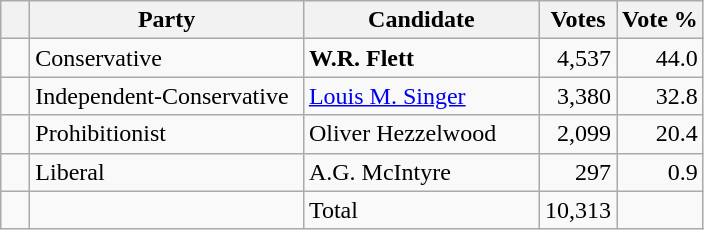<table class="wikitable">
<tr>
<th></th>
<th scope="col" width="175">Party</th>
<th scope="col" width="150">Candidate</th>
<th>Votes</th>
<th>Vote %</th>
</tr>
<tr>
<td>   </td>
<td>Conservative</td>
<td><strong>W.R. Flett</strong></td>
<td align=right>4,537</td>
<td align=right>44.0</td>
</tr>
<tr>
<td>   </td>
<td>Independent-Conservative</td>
<td><a href='#'>Louis M. Singer</a></td>
<td align=right>3,380</td>
<td align=right>32.8</td>
</tr>
<tr>
<td>   </td>
<td>Prohibitionist</td>
<td>Oliver Hezzelwood</td>
<td align=right>2,099</td>
<td align=right>20.4</td>
</tr>
<tr>
<td>   </td>
<td>Liberal</td>
<td>A.G. McIntyre</td>
<td align=right>297</td>
<td align=right>0.9</td>
</tr>
<tr>
<td></td>
<td></td>
<td>Total</td>
<td align=right>10,313</td>
<td></td>
</tr>
</table>
